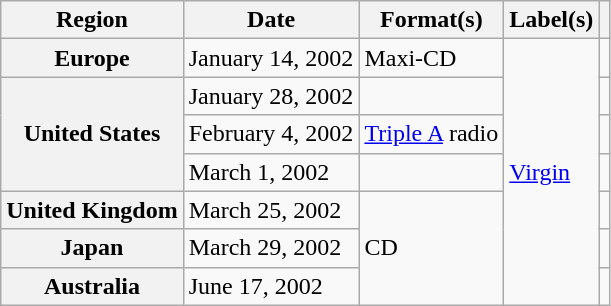<table class="wikitable plainrowheaders">
<tr>
<th scope="col">Region</th>
<th scope="col">Date</th>
<th scope="col">Format(s)</th>
<th scope="col">Label(s)</th>
<th scope="col"></th>
</tr>
<tr>
<th scope="row">Europe</th>
<td>January 14, 2002</td>
<td>Maxi-CD</td>
<td rowspan="7"><a href='#'>Virgin</a></td>
<td></td>
</tr>
<tr>
<th scope="row" rowspan="3">United States</th>
<td>January 28, 2002</td>
<td></td>
<td></td>
</tr>
<tr>
<td>February 4, 2002</td>
<td><a href='#'>Triple A</a> radio</td>
<td></td>
</tr>
<tr>
<td>March 1, 2002</td>
<td></td>
<td></td>
</tr>
<tr>
<th scope="row">United Kingdom</th>
<td>March 25, 2002</td>
<td rowspan="3">CD</td>
<td></td>
</tr>
<tr>
<th scope="row">Japan</th>
<td>March 29, 2002</td>
<td></td>
</tr>
<tr>
<th scope="row">Australia</th>
<td>June 17, 2002</td>
<td></td>
</tr>
</table>
